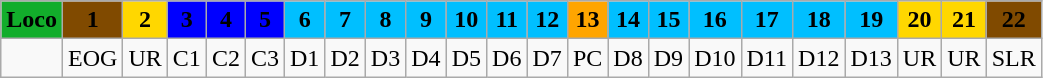<table class="wikitable">
<tr>
<th scope="col" rowspan="1" style="background:#12ad2b;"><span>Loco</span></th>
<th scope="col" rowspan="1" style="background:#804a00;"><span>1</span></th>
<th scope="col" rowspan="1" style="background:#ffd700;">2</th>
<th scope="col" rowspan="1" style="background:#0000ff;"><span>3</span></th>
<th rowspan="1" scope="col" style="background:#0000ff;"><span>4</span></th>
<th rowspan="1" scope="col" style="background:#0000ff;"><span>5</span></th>
<th rowspan="1" scope="col" style="background:#00bfff;">6</th>
<th rowspan="1" scope="col" style="background:#00bfff;">7</th>
<th rowspan="1" scope="col" style="background:#00bfff;">8</th>
<th rowspan="1" scope="col" style="background:#00bfff;">9</th>
<th rowspan="1" scope="col" style="background:#00bfff;">10</th>
<th rowspan="1" scope="col" style="background:#00bfff;">11</th>
<th rowspan="1" scope="col" style="background:#00bfff;">12</th>
<th rowspan="1" scope="col" style="background:#ffa500;"><span>13</span></th>
<th rowspan="1" scope="col" style="background:#00bfff;">14</th>
<th rowspan="1" scope="col" style="background:#00bfff;">15</th>
<th rowspan="1" scope="col" style="background:#00bfff;">16</th>
<th rowspan="1" scope="col" style="background:#00bfff;">17</th>
<th rowspan="1" scope="col" style="background:#00bfff;">18</th>
<th rowspan="1" scope="col" style="background:#00bfff;">19</th>
<th rowspan="1" scope="col" style="background:#ffd700;">20</th>
<th rowspan="1" scope="col" style="background:#ffd700;">21</th>
<th rowspan="1" scope="col" style="background:#804a00;"><span>22</span></th>
</tr>
<tr>
<td></td>
<td>EOG</td>
<td>UR</td>
<td>C1</td>
<td>C2</td>
<td>C3</td>
<td>D1</td>
<td>D2</td>
<td>D3</td>
<td>D4</td>
<td>D5</td>
<td>D6</td>
<td>D7</td>
<td>PC</td>
<td>D8</td>
<td>D9</td>
<td>D10</td>
<td>D11</td>
<td>D12</td>
<td>D13</td>
<td>UR</td>
<td>UR</td>
<td>SLR</td>
</tr>
</table>
